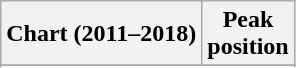<table class="wikitable sortable plainrowheaders" style="text-align:center">
<tr>
<th scope="col">Chart (2011–2018)</th>
<th scope="col">Peak<br>position</th>
</tr>
<tr>
</tr>
<tr>
</tr>
</table>
